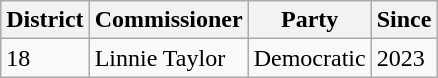<table class="wikitable">
<tr>
<th>District</th>
<th>Commissioner</th>
<th>Party</th>
<th>Since</th>
</tr>
<tr>
<td>18</td>
<td>Linnie Taylor</td>
<td>Democratic</td>
<td>2023</td>
</tr>
</table>
